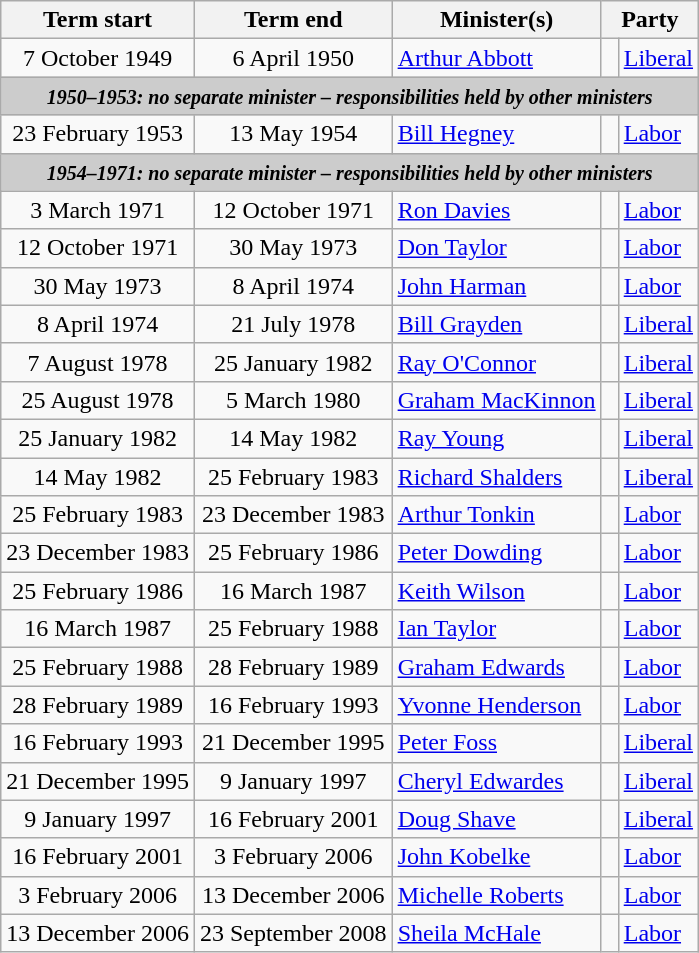<table class="wikitable">
<tr>
<th>Term start</th>
<th>Term end</th>
<th>Minister(s)</th>
<th colspan="2">Party</th>
</tr>
<tr>
<td align=center>7 October 1949</td>
<td align=center>6 April 1950</td>
<td><a href='#'>Arthur Abbott</a></td>
<td> </td>
<td><a href='#'>Liberal</a></td>
</tr>
<tr>
<th colspan=5 style="background: #cccccc;"><small><strong><em>1950–1953: no separate minister – responsibilities held by other ministers</em></strong></small></th>
</tr>
<tr>
<td align=center>23 February 1953</td>
<td align=center>13 May 1954</td>
<td><a href='#'>Bill Hegney</a></td>
<td> </td>
<td><a href='#'>Labor</a></td>
</tr>
<tr>
<th colspan=5 style="background: #cccccc;"><small><strong><em>1954–1971: no separate minister – responsibilities held by other ministers</em></strong></small></th>
</tr>
<tr>
<td align=center>3 March 1971</td>
<td align=center>12 October 1971</td>
<td><a href='#'>Ron Davies</a></td>
<td> </td>
<td><a href='#'>Labor</a></td>
</tr>
<tr>
<td align=center>12 October 1971</td>
<td align=center>30 May 1973</td>
<td><a href='#'>Don Taylor</a></td>
<td> </td>
<td><a href='#'>Labor</a></td>
</tr>
<tr>
<td align=center>30 May 1973</td>
<td align=center>8 April 1974</td>
<td><a href='#'>John Harman</a></td>
<td> </td>
<td><a href='#'>Labor</a></td>
</tr>
<tr>
<td align=center>8 April 1974</td>
<td align=center>21 July 1978</td>
<td><a href='#'>Bill Grayden</a></td>
<td> </td>
<td><a href='#'>Liberal</a></td>
</tr>
<tr>
<td align=center>7 August 1978</td>
<td align=center>25 January 1982</td>
<td><a href='#'>Ray O'Connor</a></td>
<td> </td>
<td><a href='#'>Liberal</a></td>
</tr>
<tr>
<td align=center>25 August 1978</td>
<td align=center>5 March 1980</td>
<td><a href='#'>Graham MacKinnon</a></td>
<td> </td>
<td><a href='#'>Liberal</a></td>
</tr>
<tr>
<td align=center>25 January 1982</td>
<td align=center>14 May 1982</td>
<td><a href='#'>Ray Young</a></td>
<td> </td>
<td><a href='#'>Liberal</a></td>
</tr>
<tr>
<td align=center>14 May 1982</td>
<td align=center>25 February 1983</td>
<td><a href='#'>Richard Shalders</a></td>
<td> </td>
<td><a href='#'>Liberal</a></td>
</tr>
<tr>
<td align=center>25 February 1983</td>
<td align=center>23 December 1983</td>
<td><a href='#'>Arthur Tonkin</a></td>
<td> </td>
<td><a href='#'>Labor</a></td>
</tr>
<tr>
<td align=center>23 December 1983</td>
<td align=center>25 February 1986</td>
<td><a href='#'>Peter Dowding</a></td>
<td> </td>
<td><a href='#'>Labor</a></td>
</tr>
<tr>
<td align=center>25 February 1986</td>
<td align=center>16 March 1987</td>
<td><a href='#'>Keith Wilson</a></td>
<td> </td>
<td><a href='#'>Labor</a></td>
</tr>
<tr>
<td align=center>16 March 1987</td>
<td align=center>25 February 1988</td>
<td><a href='#'>Ian Taylor</a></td>
<td> </td>
<td><a href='#'>Labor</a></td>
</tr>
<tr>
<td align=center>25 February 1988</td>
<td align=center>28 February 1989</td>
<td><a href='#'>Graham Edwards</a></td>
<td> </td>
<td><a href='#'>Labor</a></td>
</tr>
<tr>
<td align=center>28 February 1989</td>
<td align=center>16 February 1993</td>
<td><a href='#'>Yvonne Henderson</a></td>
<td> </td>
<td><a href='#'>Labor</a></td>
</tr>
<tr>
<td align=center>16 February 1993</td>
<td align=center>21 December 1995</td>
<td><a href='#'>Peter Foss</a></td>
<td> </td>
<td><a href='#'>Liberal</a></td>
</tr>
<tr>
<td align=center>21 December 1995</td>
<td align=center>9 January 1997</td>
<td><a href='#'>Cheryl Edwardes</a></td>
<td> </td>
<td><a href='#'>Liberal</a></td>
</tr>
<tr>
<td align=center>9 January 1997</td>
<td align=center>16 February 2001</td>
<td><a href='#'>Doug Shave</a></td>
<td> </td>
<td><a href='#'>Liberal</a></td>
</tr>
<tr>
<td align=center>16 February 2001</td>
<td align=center>3 February 2006</td>
<td><a href='#'>John Kobelke</a></td>
<td> </td>
<td><a href='#'>Labor</a></td>
</tr>
<tr>
<td align=center>3 February 2006</td>
<td align=center>13 December 2006</td>
<td><a href='#'>Michelle Roberts</a></td>
<td> </td>
<td><a href='#'>Labor</a></td>
</tr>
<tr>
<td align=center>13 December 2006</td>
<td align=center>23 September 2008</td>
<td><a href='#'>Sheila McHale</a></td>
<td> </td>
<td><a href='#'>Labor</a></td>
</tr>
</table>
